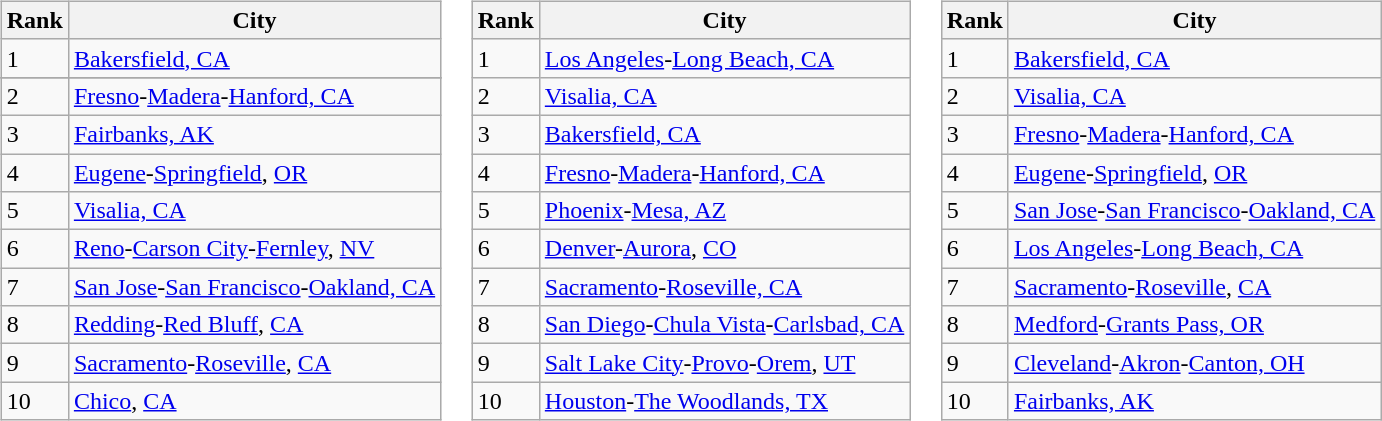<table>
<tr>
<td><br><table class="wikitable">
<tr>
<th>Rank</th>
<th>City</th>
</tr>
<tr>
<td>1</td>
<td><a href='#'>Bakersfield</a><a href='#'>, CA</a></td>
</tr>
<tr>
</tr>
<tr>
<td>2</td>
<td><a href='#'>Fresno</a>-<a href='#'>Madera</a>-<a href='#'>Hanford, CA</a></td>
</tr>
<tr>
<td>3</td>
<td><a href='#'>Fairbanks, AK</a></td>
</tr>
<tr>
<td>4</td>
<td><a href='#'>Eugene</a>-<a href='#'>Springfield</a>, <a href='#'>OR</a></td>
</tr>
<tr>
<td>5</td>
<td><a href='#'>Visalia, CA</a></td>
</tr>
<tr>
<td>6</td>
<td><a href='#'>Reno</a>-<a href='#'>Carson City</a>-<a href='#'>Fernley</a>, <a href='#'>NV</a></td>
</tr>
<tr>
<td>7</td>
<td><a href='#'>San Jose</a>-<a href='#'>San Francisco</a>-<a href='#'>Oakland, CA</a></td>
</tr>
<tr>
<td>8</td>
<td><a href='#'>Redding</a>-<a href='#'>Red Bluff</a>, <a href='#'>CA</a></td>
</tr>
<tr>
<td>9</td>
<td><a href='#'>Sacramento</a>-<a href='#'>Roseville</a>, <a href='#'>CA</a></td>
</tr>
<tr>
<td>10</td>
<td><a href='#'>Chico</a>, <a href='#'>CA</a></td>
</tr>
</table>
</td>
<td><br><table class="wikitable">
<tr>
<th>Rank</th>
<th>City</th>
</tr>
<tr>
<td>1</td>
<td><a href='#'>Los Angeles</a>-<a href='#'>Long Beach, CA</a></td>
</tr>
<tr>
<td>2</td>
<td><a href='#'>Visalia, CA</a></td>
</tr>
<tr>
<td>3</td>
<td><a href='#'>Bakersfield, CA</a></td>
</tr>
<tr>
<td>4</td>
<td><a href='#'>Fresno</a>-<a href='#'>Madera</a>-<a href='#'>Hanford, CA</a></td>
</tr>
<tr>
<td>5</td>
<td><a href='#'>Phoenix</a>-<a href='#'>Mesa, AZ</a></td>
</tr>
<tr>
<td>6</td>
<td><a href='#'>Denver</a>-<a href='#'>Aurora</a>, <a href='#'>CO</a></td>
</tr>
<tr>
<td>7</td>
<td><a href='#'>Sacramento</a>-<a href='#'>Roseville, CA</a></td>
</tr>
<tr>
<td>8</td>
<td><a href='#'>San Diego</a>-<a href='#'>Chula Vista</a>-<a href='#'>Carlsbad, CA</a></td>
</tr>
<tr>
<td>9</td>
<td><a href='#'>Salt Lake City</a>-<a href='#'>Provo</a>-<a href='#'>Orem</a>, <a href='#'>UT</a></td>
</tr>
<tr>
<td>10</td>
<td><a href='#'>Houston</a>-<a href='#'>The Woodlands, TX</a></td>
</tr>
</table>
</td>
<td><br><table class="wikitable">
<tr>
<th>Rank</th>
<th>City</th>
</tr>
<tr>
<td>1</td>
<td><a href='#'>Bakersfield, CA</a></td>
</tr>
<tr>
<td>2</td>
<td><a href='#'>Visalia, CA</a></td>
</tr>
<tr>
<td>3</td>
<td><a href='#'>Fresno</a>-<a href='#'>Madera</a>-<a href='#'>Hanford, CA</a></td>
</tr>
<tr>
<td>4</td>
<td><a href='#'>Eugene</a>-<a href='#'>Springfield</a>, <a href='#'>OR</a></td>
</tr>
<tr>
<td>5</td>
<td><a href='#'>San Jose</a>-<a href='#'>San Francisco</a>-<a href='#'>Oakland, CA</a></td>
</tr>
<tr>
<td>6</td>
<td><a href='#'>Los Angeles</a>-<a href='#'>Long Beach, CA</a></td>
</tr>
<tr>
<td>7</td>
<td><a href='#'>Sacramento</a>-<a href='#'>Roseville</a>, <a href='#'>CA</a></td>
</tr>
<tr>
<td>8</td>
<td><a href='#'>Medford</a>-<a href='#'>Grants Pass, OR</a></td>
</tr>
<tr>
<td>9</td>
<td><a href='#'>Cleveland</a>-<a href='#'>Akron</a>-<a href='#'>Canton, OH</a></td>
</tr>
<tr>
<td>10</td>
<td><a href='#'>Fairbanks, AK</a></td>
</tr>
</table>
</td>
</tr>
</table>
